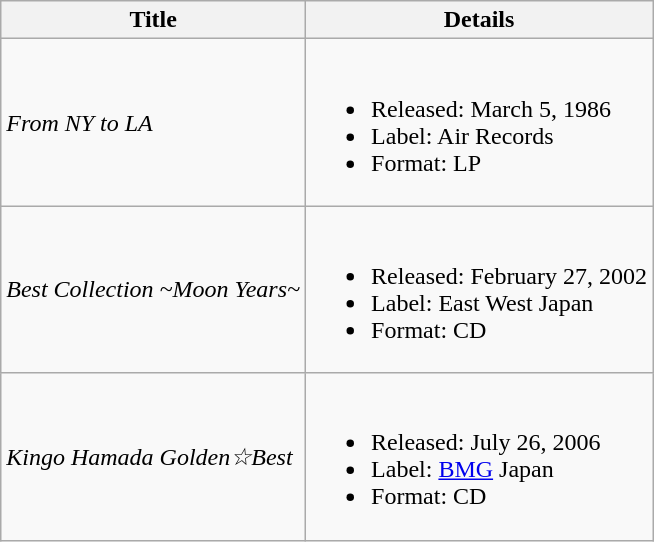<table class="wikitable">
<tr>
<th scope="col">Title</th>
<th scope="col">Details</th>
</tr>
<tr>
<td><em>From NY to LA</em></td>
<td><br><ul><li>Released: March 5, 1986</li><li>Label: Air Records</li><li>Format: LP</li></ul></td>
</tr>
<tr>
<td><em>Best Collection ~Moon Years~</em></td>
<td><br><ul><li>Released: February 27, 2002</li><li>Label: East West Japan</li><li>Format: CD</li></ul></td>
</tr>
<tr>
<td><em>Kingo Hamada Golden☆Best</em></td>
<td><br><ul><li>Released: July 26, 2006</li><li>Label: <a href='#'>BMG</a> Japan</li><li>Format: CD</li></ul></td>
</tr>
</table>
